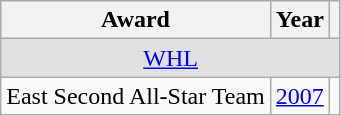<table class="wikitable">
<tr>
<th>Award</th>
<th>Year</th>
<th></th>
</tr>
<tr ALIGN="center" bgcolor="#e0e0e0">
<td colspan="3"><a href='#'>WHL</a></td>
</tr>
<tr>
<td>East Second All-Star Team</td>
<td><a href='#'>2007</a></td>
<td></td>
</tr>
</table>
